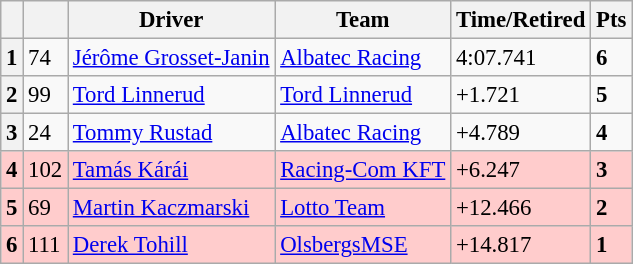<table class=wikitable style="font-size:95%">
<tr>
<th></th>
<th></th>
<th>Driver</th>
<th>Team</th>
<th>Time/Retired</th>
<th>Pts</th>
</tr>
<tr>
<th>1</th>
<td>74</td>
<td> <a href='#'>Jérôme Grosset-Janin</a></td>
<td><a href='#'>Albatec Racing</a></td>
<td>4:07.741</td>
<td><strong>6</strong></td>
</tr>
<tr>
<th>2</th>
<td>99</td>
<td> <a href='#'>Tord Linnerud</a></td>
<td><a href='#'>Tord Linnerud</a></td>
<td>+1.721</td>
<td><strong>5</strong></td>
</tr>
<tr>
<th>3</th>
<td>24</td>
<td> <a href='#'>Tommy Rustad</a></td>
<td><a href='#'>Albatec Racing</a></td>
<td>+4.789</td>
<td><strong>4</strong></td>
</tr>
<tr>
<th style="background:#ffcccc;">4</th>
<td style="background:#ffcccc;">102</td>
<td style="background:#ffcccc;"> <a href='#'>Tamás Kárái</a></td>
<td style="background:#ffcccc;"><a href='#'>Racing-Com KFT</a></td>
<td style="background:#ffcccc;">+6.247</td>
<td style="background:#ffcccc;"><strong>3</strong></td>
</tr>
<tr>
<th style="background:#ffcccc;">5</th>
<td style="background:#ffcccc;">69</td>
<td style="background:#ffcccc;"> <a href='#'>Martin Kaczmarski</a></td>
<td style="background:#ffcccc;"><a href='#'>Lotto Team</a></td>
<td style="background:#ffcccc;">+12.466</td>
<td style="background:#ffcccc;"><strong>2</strong></td>
</tr>
<tr>
<th style="background:#ffcccc;">6</th>
<td style="background:#ffcccc;">111</td>
<td style="background:#ffcccc;"> <a href='#'>Derek Tohill</a></td>
<td style="background:#ffcccc;"><a href='#'>OlsbergsMSE</a></td>
<td style="background:#ffcccc;">+14.817</td>
<td style="background:#ffcccc;"><strong>1</strong></td>
</tr>
</table>
